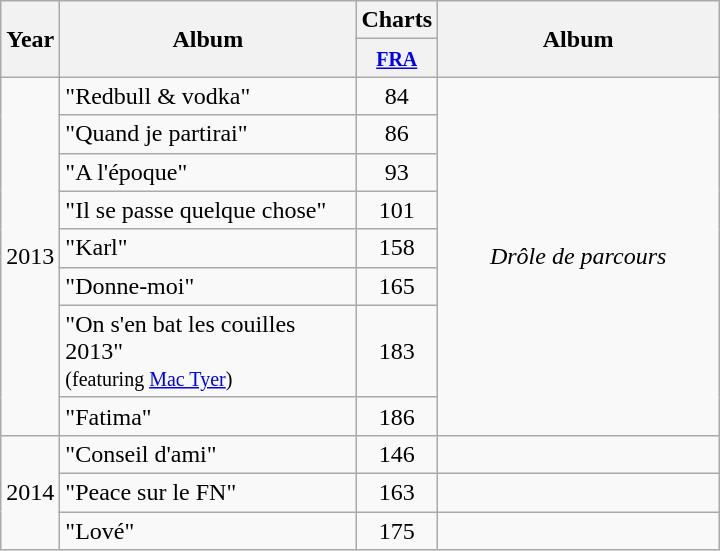<table class="wikitable">
<tr>
<th align="center" rowspan="2" width=10>Year</th>
<th align="center" rowspan="2" width="190">Album</th>
<th align="center" colspan="1">Charts</th>
<th align="center" rowspan="2" width="180">Album</th>
</tr>
<tr>
<th width="20"><small><a href='#'>FRA</a><br></small></th>
</tr>
<tr>
<td align="center" rowspan=8>2013</td>
<td>"Redbull & vodka"</td>
<td align="center">84</td>
<td align="center" rowspan=8><em>Drôle de parcours</em></td>
</tr>
<tr>
<td>"Quand je partirai"</td>
<td align="center">86</td>
</tr>
<tr>
<td>"A l'époque"</td>
<td align="center">93</td>
</tr>
<tr>
<td>"Il se passe quelque chose"</td>
<td align="center">101</td>
</tr>
<tr>
<td>"Karl"</td>
<td align="center">158</td>
</tr>
<tr>
<td>"Donne-moi"</td>
<td align="center">165</td>
</tr>
<tr>
<td>"On s'en bat les couilles 2013" <br><small>(featuring <a href='#'>Mac Tyer</a>)</small></td>
<td align="center">183</td>
</tr>
<tr>
<td>"Fatima"</td>
<td align="center">186</td>
</tr>
<tr>
<td align="center" rowspan=3>2014</td>
<td>"Conseil d'ami"</td>
<td align="center">146</td>
<td align="center"></td>
</tr>
<tr>
<td>"Peace sur le FN"</td>
<td align="center">163</td>
<td align="center"></td>
</tr>
<tr>
<td>"Lové"</td>
<td align="center">175</td>
<td align="center"></td>
</tr>
</table>
